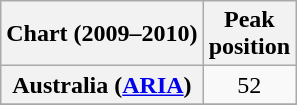<table class="wikitable sortable plainrowheaders" style="text-align:center">
<tr>
<th scope="col">Chart (2009–2010)</th>
<th scope="col">Peak<br>position</th>
</tr>
<tr>
<th scope="row">Australia (<a href='#'>ARIA</a>)</th>
<td>52</td>
</tr>
<tr>
</tr>
<tr>
</tr>
<tr>
</tr>
</table>
